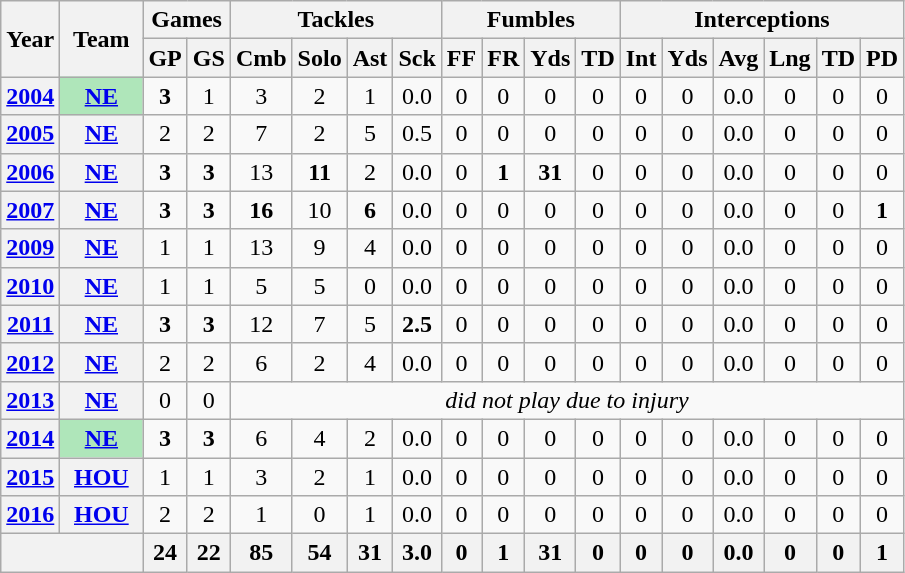<table class=wikitable style="text-align:center;">
<tr>
<th rowspan="2">Year</th>
<th rowspan="2">Team</th>
<th colspan="2">Games</th>
<th colspan="4">Tackles</th>
<th colspan="4">Fumbles</th>
<th colspan="6">Interceptions</th>
</tr>
<tr>
<th>GP</th>
<th>GS</th>
<th>Cmb</th>
<th>Solo</th>
<th>Ast</th>
<th>Sck</th>
<th>FF</th>
<th>FR</th>
<th>Yds</th>
<th>TD</th>
<th>Int</th>
<th>Yds</th>
<th>Avg</th>
<th>Lng</th>
<th>TD</th>
<th>PD</th>
</tr>
<tr>
<th><a href='#'>2004</a></th>
<th style="background:#afe6ba; width:3em;"><a href='#'>NE</a></th>
<td><strong>3</strong></td>
<td>1</td>
<td>3</td>
<td>2</td>
<td>1</td>
<td>0.0</td>
<td>0</td>
<td>0</td>
<td>0</td>
<td>0</td>
<td>0</td>
<td>0</td>
<td>0.0</td>
<td>0</td>
<td>0</td>
<td>0</td>
</tr>
<tr>
<th><a href='#'>2005</a></th>
<th><a href='#'>NE</a></th>
<td>2</td>
<td>2</td>
<td>7</td>
<td>2</td>
<td>5</td>
<td>0.5</td>
<td>0</td>
<td>0</td>
<td>0</td>
<td>0</td>
<td>0</td>
<td>0</td>
<td>0.0</td>
<td>0</td>
<td>0</td>
<td>0</td>
</tr>
<tr>
<th><a href='#'>2006</a></th>
<th><a href='#'>NE</a></th>
<td><strong>3</strong></td>
<td><strong>3</strong></td>
<td>13</td>
<td><strong>11</strong></td>
<td>2</td>
<td>0.0</td>
<td>0</td>
<td><strong>1</strong></td>
<td><strong>31</strong></td>
<td>0</td>
<td>0</td>
<td>0</td>
<td>0.0</td>
<td>0</td>
<td>0</td>
<td>0</td>
</tr>
<tr>
<th><a href='#'>2007</a></th>
<th><a href='#'>NE</a></th>
<td><strong>3</strong></td>
<td><strong>3</strong></td>
<td><strong>16</strong></td>
<td>10</td>
<td><strong>6</strong></td>
<td>0.0</td>
<td>0</td>
<td>0</td>
<td>0</td>
<td>0</td>
<td>0</td>
<td>0</td>
<td>0.0</td>
<td>0</td>
<td>0</td>
<td><strong>1</strong></td>
</tr>
<tr>
<th><a href='#'>2009</a></th>
<th><a href='#'>NE</a></th>
<td>1</td>
<td>1</td>
<td>13</td>
<td>9</td>
<td>4</td>
<td>0.0</td>
<td>0</td>
<td>0</td>
<td>0</td>
<td>0</td>
<td>0</td>
<td>0</td>
<td>0.0</td>
<td>0</td>
<td>0</td>
<td>0</td>
</tr>
<tr>
<th><a href='#'>2010</a></th>
<th><a href='#'>NE</a></th>
<td>1</td>
<td>1</td>
<td>5</td>
<td>5</td>
<td>0</td>
<td>0.0</td>
<td>0</td>
<td>0</td>
<td>0</td>
<td>0</td>
<td>0</td>
<td>0</td>
<td>0.0</td>
<td>0</td>
<td>0</td>
<td>0</td>
</tr>
<tr>
<th><a href='#'>2011</a></th>
<th><a href='#'>NE</a></th>
<td><strong>3</strong></td>
<td><strong>3</strong></td>
<td>12</td>
<td>7</td>
<td>5</td>
<td><strong>2.5</strong></td>
<td>0</td>
<td>0</td>
<td>0</td>
<td>0</td>
<td>0</td>
<td>0</td>
<td>0.0</td>
<td>0</td>
<td>0</td>
<td>0</td>
</tr>
<tr>
<th><a href='#'>2012</a></th>
<th><a href='#'>NE</a></th>
<td>2</td>
<td>2</td>
<td>6</td>
<td>2</td>
<td>4</td>
<td>0.0</td>
<td>0</td>
<td>0</td>
<td>0</td>
<td>0</td>
<td>0</td>
<td>0</td>
<td>0.0</td>
<td>0</td>
<td>0</td>
<td>0</td>
</tr>
<tr>
<th><a href='#'>2013</a></th>
<th><a href='#'>NE</a></th>
<td>0</td>
<td>0</td>
<td colspan="14"><em>did not play due to injury</em></td>
</tr>
<tr>
<th><a href='#'>2014</a></th>
<th style="background:#afe6ba; width:3em;"><a href='#'>NE</a></th>
<td><strong>3</strong></td>
<td><strong>3</strong></td>
<td>6</td>
<td>4</td>
<td>2</td>
<td>0.0</td>
<td>0</td>
<td>0</td>
<td>0</td>
<td>0</td>
<td>0</td>
<td>0</td>
<td>0.0</td>
<td>0</td>
<td>0</td>
<td>0</td>
</tr>
<tr>
<th><a href='#'>2015</a></th>
<th><a href='#'>HOU</a></th>
<td>1</td>
<td>1</td>
<td>3</td>
<td>2</td>
<td>1</td>
<td>0.0</td>
<td>0</td>
<td>0</td>
<td>0</td>
<td>0</td>
<td>0</td>
<td>0</td>
<td>0.0</td>
<td>0</td>
<td>0</td>
<td>0</td>
</tr>
<tr>
<th><a href='#'>2016</a></th>
<th><a href='#'>HOU</a></th>
<td>2</td>
<td>2</td>
<td>1</td>
<td>0</td>
<td>1</td>
<td>0.0</td>
<td>0</td>
<td>0</td>
<td>0</td>
<td>0</td>
<td>0</td>
<td>0</td>
<td>0.0</td>
<td>0</td>
<td>0</td>
<td>0</td>
</tr>
<tr>
<th colspan="2"></th>
<th>24</th>
<th>22</th>
<th>85</th>
<th>54</th>
<th>31</th>
<th>3.0</th>
<th>0</th>
<th>1</th>
<th>31</th>
<th>0</th>
<th>0</th>
<th>0</th>
<th>0.0</th>
<th>0</th>
<th>0</th>
<th>1</th>
</tr>
</table>
